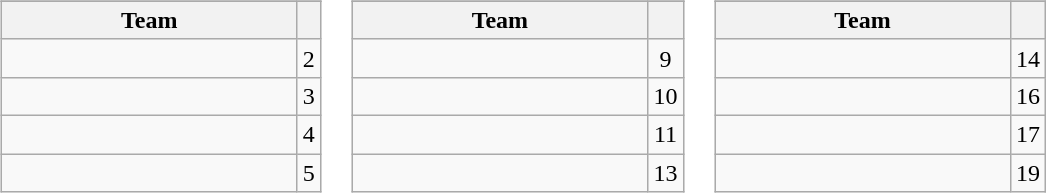<table>
<tr valign=top>
<td><br><table class="wikitable">
<tr>
</tr>
<tr>
<th width=190>Team</th>
<th></th>
</tr>
<tr>
<td></td>
<td align=center>2</td>
</tr>
<tr>
<td></td>
<td align=center>3</td>
</tr>
<tr>
<td></td>
<td align=center>4</td>
</tr>
<tr>
<td></td>
<td align=center>5</td>
</tr>
</table>
</td>
<td><br><table class="wikitable">
<tr>
</tr>
<tr>
<th width=190>Team</th>
<th></th>
</tr>
<tr>
<td><strong></strong></td>
<td align=center>9</td>
</tr>
<tr>
<td></td>
<td align=center>10</td>
</tr>
<tr>
<td></td>
<td align=center>11</td>
</tr>
<tr>
<td></td>
<td align=center>13</td>
</tr>
</table>
</td>
<td><br><table class="wikitable">
<tr>
</tr>
<tr>
<th width=190>Team</th>
<th></th>
</tr>
<tr>
<td></td>
<td align=center>14</td>
</tr>
<tr>
<td></td>
<td align=center>16</td>
</tr>
<tr>
<td><strong></strong></td>
<td align=center>17</td>
</tr>
<tr>
<td></td>
<td align=center>19</td>
</tr>
</table>
</td>
</tr>
</table>
